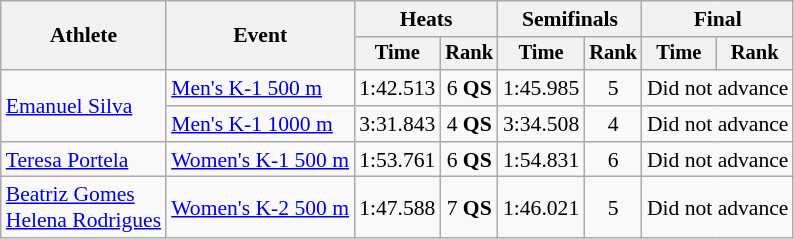<table class="wikitable" style="font-size:90%">
<tr>
<th rowspan=2>Athlete</th>
<th rowspan=2>Event</th>
<th colspan=2>Heats</th>
<th colspan=2>Semifinals</th>
<th colspan=2>Final</th>
</tr>
<tr style="font-size:95%">
<th>Time</th>
<th>Rank</th>
<th>Time</th>
<th>Rank</th>
<th>Time</th>
<th>Rank</th>
</tr>
<tr align=center>
<td align=left rowspan=2><a href='#'>Emanuel Silva</a></td>
<td align=left><a href='#'>Men's K-1 500 m</a></td>
<td>1:42.513</td>
<td>6 <strong>QS</strong></td>
<td>1:45.985</td>
<td>5</td>
<td colspan=2>Did not advance</td>
</tr>
<tr align=center>
<td align=left><a href='#'>Men's K-1 1000 m</a></td>
<td>3:31.843</td>
<td>4 <strong>QS</strong></td>
<td>3:34.508</td>
<td>4</td>
<td colspan=2>Did not advance</td>
</tr>
<tr align=center>
<td align=left><a href='#'>Teresa Portela</a></td>
<td align=left><a href='#'>Women's K-1 500 m</a></td>
<td>1:53.761</td>
<td>6 <strong>QS</strong></td>
<td>1:54.831</td>
<td>6</td>
<td colspan=2>Did not advance</td>
</tr>
<tr align=center>
<td align=left><a href='#'>Beatriz Gomes</a><br><a href='#'>Helena Rodrigues</a></td>
<td align=left><a href='#'>Women's K-2 500 m</a></td>
<td>1:47.588</td>
<td>7 <strong>QS</strong></td>
<td>1:46.021</td>
<td>5</td>
<td colspan=2>Did not advance</td>
</tr>
</table>
